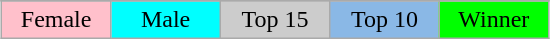<table class="wikitable" style="margin:1em auto; text-align:center;">
<tr>
</tr>
<tr>
<td style="background:pink;" width="15%">Female</td>
<td style="background:cyan;" width="15%">Male</td>
<td style="background:#CCCCCC;" width="15%">Top 15</td>
<td style="background:#8AB8E6;" width="15%">Top 10</td>
<td style="background:lime;" width="15%">Winner</td>
</tr>
</table>
